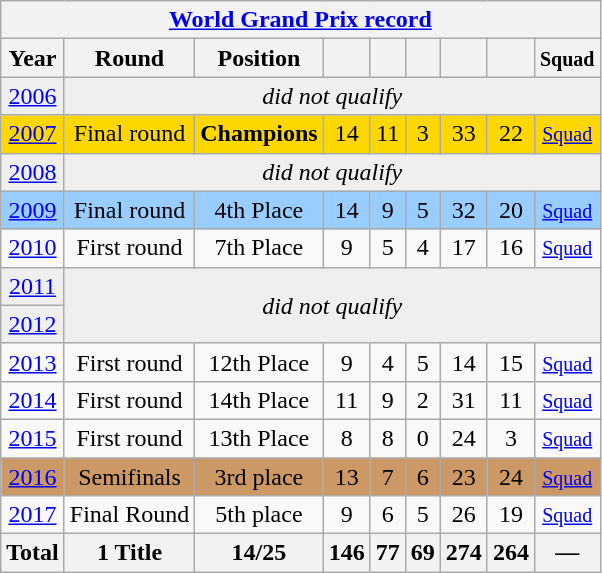<table class="wikitable" style="text-align: center;">
<tr>
<th colspan=9><a href='#'>World Grand Prix record</a></th>
</tr>
<tr>
<th>Year</th>
<th>Round</th>
<th>Position</th>
<th></th>
<th></th>
<th></th>
<th></th>
<th></th>
<th><small>Squad</small></th>
</tr>
<tr bgcolor="efefef">
<td> <a href='#'>2006</a></td>
<td colspan=8 rowspan=1 align=center><em>did not qualify</em></td>
</tr>
<tr bgcolor=gold>
<td> <a href='#'>2007</a></td>
<td>Final round</td>
<td><strong>Champions</strong></td>
<td>14</td>
<td>11</td>
<td>3</td>
<td>33</td>
<td>22</td>
<td><small><a href='#'>Squad</a></small></td>
</tr>
<tr bgcolor="efefef">
<td> <a href='#'>2008</a></td>
<td colspan=8 rowspan=1 align=center><em>did not qualify</em></td>
</tr>
<tr bgcolor=#9acdff>
<td> <a href='#'>2009</a></td>
<td>Final round</td>
<td>4th Place</td>
<td>14</td>
<td>9</td>
<td>5</td>
<td>32</td>
<td>20</td>
<td><small><a href='#'>Squad</a></small></td>
</tr>
<tr>
<td> <a href='#'>2010</a></td>
<td>First round</td>
<td>7th Place</td>
<td>9</td>
<td>5</td>
<td>4</td>
<td>17</td>
<td>16</td>
<td><small><a href='#'>Squad</a></small></td>
</tr>
<tr bgcolor="efefef">
<td> <a href='#'>2011</a></td>
<td colspan=8 rowspan=2 align=center><em>did not qualify</em></td>
</tr>
<tr bgcolor="efefef">
<td> <a href='#'>2012</a></td>
</tr>
<tr>
<td> <a href='#'>2013</a></td>
<td>First round</td>
<td>12th Place</td>
<td>9</td>
<td>4</td>
<td>5</td>
<td>14</td>
<td>15</td>
<td><small><a href='#'>Squad</a></small></td>
</tr>
<tr>
<td> <a href='#'>2014</a></td>
<td>First round</td>
<td>14th Place</td>
<td>11</td>
<td>9</td>
<td>2</td>
<td>31</td>
<td>11</td>
<td><small><a href='#'>Squad</a></small></td>
</tr>
<tr>
<td> <a href='#'>2015</a></td>
<td>First round</td>
<td>13th Place</td>
<td>8</td>
<td>8</td>
<td>0</td>
<td>24</td>
<td>3</td>
<td><small><a href='#'>Squad</a></small></td>
</tr>
<tr bgcolor=cc9966>
<td> <a href='#'>2016</a></td>
<td>Semifinals</td>
<td>3rd place</td>
<td>13</td>
<td>7</td>
<td>6</td>
<td>23</td>
<td>24</td>
<td><small><a href='#'>Squad</a></small></td>
</tr>
<tr>
<td> <a href='#'>2017</a></td>
<td>Final Round</td>
<td>5th place</td>
<td>9</td>
<td>6</td>
<td>5</td>
<td>26</td>
<td>19</td>
<td><small><a href='#'>Squad</a></small></td>
</tr>
<tr>
<th>Total</th>
<th>1 Title</th>
<th>14/25</th>
<th>146</th>
<th>77</th>
<th>69</th>
<th>274</th>
<th>264</th>
<th>—</th>
</tr>
</table>
